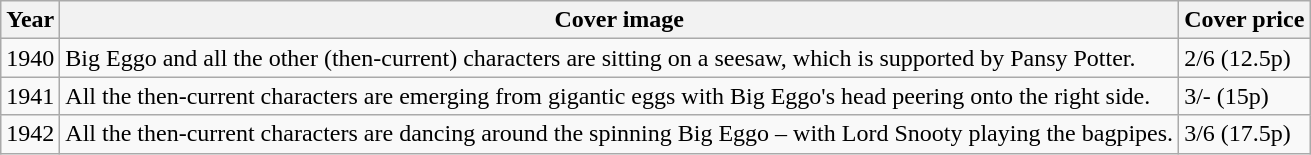<table class="wikitable">
<tr>
<th>Year</th>
<th>Cover image</th>
<th>Cover price</th>
</tr>
<tr>
<td>1940</td>
<td>Big Eggo and all the other (then-current) characters are sitting on a seesaw, which is supported by Pansy Potter.</td>
<td>2/6 (12.5p)</td>
</tr>
<tr>
<td>1941</td>
<td>All the then-current characters are emerging from gigantic eggs with Big Eggo's head peering onto the right side.</td>
<td>3/- (15p)</td>
</tr>
<tr>
<td>1942</td>
<td>All the then-current characters are dancing around the spinning Big Eggo – with Lord Snooty playing the bagpipes.</td>
<td>3/6 (17.5p)</td>
</tr>
</table>
